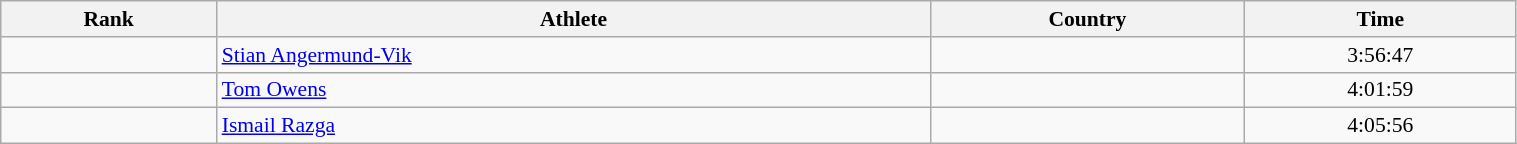<table class="wikitable" width=80% style="font-size:90%; text-align:center;">
<tr>
<th>Rank</th>
<th>Athlete</th>
<th>Country</th>
<th>Time</th>
</tr>
<tr>
<td></td>
<td align=left><a href='#'>Stian Angermund-Vik</a></td>
<td align=left></td>
<td>3:56:47</td>
</tr>
<tr>
<td></td>
<td align=left><a href='#'>Tom Owens</a></td>
<td align=left></td>
<td>4:01:59</td>
</tr>
<tr>
<td></td>
<td align=left><a href='#'>Ismail Razga</a></td>
<td align=left></td>
<td>4:05:56</td>
</tr>
</table>
